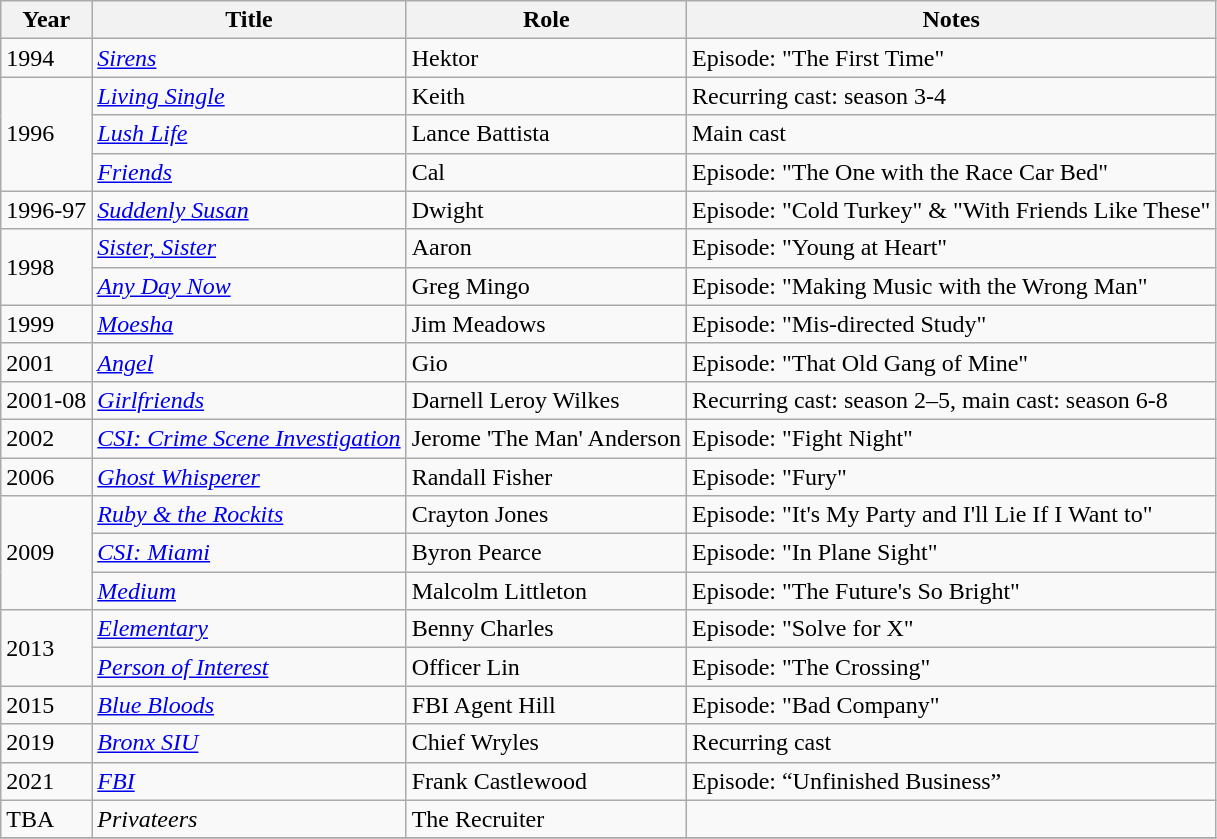<table class="wikitable plainrowheaders sortable" style="margin-right: 0;">
<tr>
<th scope="col">Year</th>
<th scope="col">Title</th>
<th scope="col">Role</th>
<th scope="col" class="unsortable">Notes</th>
</tr>
<tr>
<td>1994</td>
<td><em><a href='#'>Sirens</a></em></td>
<td>Hektor</td>
<td>Episode: "The First Time"</td>
</tr>
<tr>
<td rowspan=3>1996</td>
<td><em><a href='#'>Living Single</a></em></td>
<td>Keith</td>
<td>Recurring cast: season 3-4</td>
</tr>
<tr>
<td><em><a href='#'>Lush Life</a></em></td>
<td>Lance Battista</td>
<td>Main cast</td>
</tr>
<tr>
<td><em><a href='#'>Friends</a></em></td>
<td>Cal</td>
<td>Episode: "The One with the Race Car Bed"</td>
</tr>
<tr>
<td>1996-97</td>
<td><em><a href='#'>Suddenly Susan</a></em></td>
<td>Dwight</td>
<td>Episode: "Cold Turkey" & "With Friends Like These"</td>
</tr>
<tr>
<td rowspan=2>1998</td>
<td><em><a href='#'>Sister, Sister</a></em></td>
<td>Aaron</td>
<td>Episode: "Young at Heart"</td>
</tr>
<tr>
<td><em><a href='#'>Any Day Now</a></em></td>
<td>Greg Mingo</td>
<td>Episode: "Making Music with the Wrong Man"</td>
</tr>
<tr>
<td>1999</td>
<td><em><a href='#'>Moesha</a></em></td>
<td>Jim Meadows</td>
<td>Episode: "Mis-directed Study"</td>
</tr>
<tr>
<td>2001</td>
<td><em><a href='#'>Angel</a></em></td>
<td>Gio</td>
<td>Episode: "That Old Gang of Mine"</td>
</tr>
<tr>
<td>2001-08</td>
<td><em><a href='#'>Girlfriends</a></em></td>
<td>Darnell Leroy Wilkes</td>
<td>Recurring cast: season 2–5, main cast: season 6-8</td>
</tr>
<tr>
<td>2002</td>
<td><em><a href='#'>CSI: Crime Scene Investigation</a></em></td>
<td>Jerome 'The Man' Anderson</td>
<td>Episode: "Fight Night"</td>
</tr>
<tr>
<td>2006</td>
<td><em><a href='#'>Ghost Whisperer</a></em></td>
<td>Randall Fisher</td>
<td>Episode: "Fury"</td>
</tr>
<tr>
<td rowspan=3>2009</td>
<td><em><a href='#'>Ruby & the Rockits</a></em></td>
<td>Crayton Jones</td>
<td>Episode: "It's My Party and I'll Lie If I Want to"</td>
</tr>
<tr>
<td><em><a href='#'>CSI: Miami</a></em></td>
<td>Byron Pearce</td>
<td>Episode: "In Plane Sight"</td>
</tr>
<tr>
<td><em><a href='#'>Medium</a></em></td>
<td>Malcolm Littleton</td>
<td>Episode: "The Future's So Bright"</td>
</tr>
<tr>
<td rowspan=2>2013</td>
<td><em><a href='#'>Elementary</a></em></td>
<td>Benny Charles</td>
<td>Episode: "Solve for X"</td>
</tr>
<tr>
<td><em><a href='#'>Person of Interest</a></em></td>
<td>Officer Lin</td>
<td>Episode: "The Crossing"</td>
</tr>
<tr>
<td>2015</td>
<td><em><a href='#'>Blue Bloods</a></em></td>
<td>FBI Agent Hill</td>
<td>Episode: "Bad Company"</td>
</tr>
<tr>
<td>2019</td>
<td><em><a href='#'>Bronx SIU</a></em></td>
<td>Chief Wryles</td>
<td>Recurring cast</td>
</tr>
<tr>
<td>2021</td>
<td><em><a href='#'>FBI</a></em></td>
<td>Frank Castlewood</td>
<td>Episode: “Unfinished Business”</td>
</tr>
<tr>
<td>TBA</td>
<td><em>Privateers</em></td>
<td>The Recruiter</td>
<td></td>
</tr>
<tr 2024 The Ms.Pat Show Kareem Richards>
</tr>
</table>
